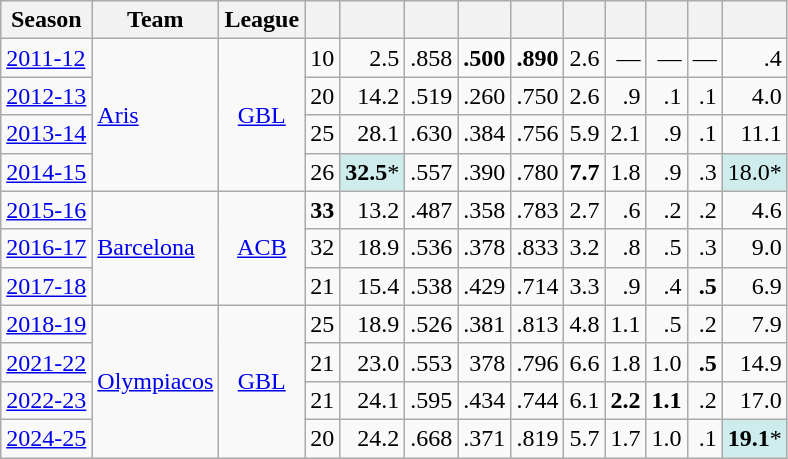<table class="wikitable sortable" style="font-size:100%; text-align:right;">
<tr>
<th>Season</th>
<th>Team</th>
<th>League</th>
<th></th>
<th></th>
<th></th>
<th></th>
<th></th>
<th></th>
<th></th>
<th></th>
<th></th>
<th></th>
</tr>
<tr>
<td style="text-align:left;"><a href='#'>2011-12</a></td>
<td rowspan="4" style="text-align:left;">  <a href='#'>Aris</a></td>
<td rowspan="4" style="text-align:center;"><a href='#'>GBL</a></td>
<td>10</td>
<td>2.5</td>
<td>.858</td>
<td><strong>.500</strong></td>
<td><strong>.890</strong></td>
<td>2.6</td>
<td>—</td>
<td>—</td>
<td>—</td>
<td>.4</td>
</tr>
<tr>
<td style="text-align:left;"><a href='#'>2012-13</a></td>
<td>20</td>
<td>14.2</td>
<td>.519</td>
<td>.260</td>
<td>.750</td>
<td>2.6</td>
<td>.9</td>
<td>.1</td>
<td>.1</td>
<td>4.0</td>
</tr>
<tr>
<td style="text-align:left;"><a href='#'>2013-14</a></td>
<td>25</td>
<td>28.1</td>
<td>.630</td>
<td>.384</td>
<td>.756</td>
<td>5.9</td>
<td>2.1</td>
<td>.9</td>
<td>.1</td>
<td>11.1</td>
</tr>
<tr>
<td style="text-align:left;"><a href='#'>2014-15</a></td>
<td>26</td>
<td style="background:#CFECEC;"><strong>32.5</strong>*</td>
<td>.557</td>
<td>.390</td>
<td>.780</td>
<td><strong>7.7</strong></td>
<td>1.8</td>
<td>.9</td>
<td>.3</td>
<td style="background:#CFECEC;">18.0*</td>
</tr>
<tr>
<td style="text-align:left;"><a href='#'>2015-16</a></td>
<td rowspan="3" style="text-align:left;">  <a href='#'>Barcelona</a></td>
<td rowspan="3" style="text-align:center;"><a href='#'>ACB</a></td>
<td><strong>33</strong></td>
<td>13.2</td>
<td>.487</td>
<td>.358</td>
<td>.783</td>
<td>2.7</td>
<td>.6</td>
<td>.2</td>
<td>.2</td>
<td>4.6</td>
</tr>
<tr>
<td style="text-align:left;"><a href='#'>2016-17</a></td>
<td>32</td>
<td>18.9</td>
<td>.536</td>
<td>.378</td>
<td>.833</td>
<td>3.2</td>
<td>.8</td>
<td>.5</td>
<td>.3</td>
<td>9.0</td>
</tr>
<tr>
<td style="text-align:left;"><a href='#'>2017-18</a></td>
<td>21</td>
<td>15.4</td>
<td>.538</td>
<td>.429</td>
<td>.714</td>
<td>3.3</td>
<td>.9</td>
<td>.4</td>
<td><strong>.5</strong></td>
<td>6.9</td>
</tr>
<tr>
<td style="text-align:left;"><a href='#'>2018-19</a></td>
<td rowspan="4" style="text-align:left;">  <a href='#'>Olympiacos</a></td>
<td rowspan="4" style="text-align:center;"><a href='#'>GBL</a></td>
<td>25</td>
<td>18.9</td>
<td>.526</td>
<td>.381</td>
<td>.813</td>
<td>4.8</td>
<td>1.1</td>
<td>.5</td>
<td>.2</td>
<td>7.9</td>
</tr>
<tr>
<td style="text-align:left;"><a href='#'>2021-22</a></td>
<td>21</td>
<td>23.0</td>
<td>.553</td>
<td>378</td>
<td>.796</td>
<td>6.6</td>
<td>1.8</td>
<td>1.0</td>
<td><strong>.5</strong></td>
<td>14.9</td>
</tr>
<tr>
<td style="text-align:left;"><a href='#'>2022-23</a></td>
<td>21</td>
<td>24.1</td>
<td>.595</td>
<td>.434</td>
<td>.744</td>
<td>6.1</td>
<td><strong>2.2</strong></td>
<td><strong>1.1</strong></td>
<td>.2</td>
<td>17.0</td>
</tr>
<tr>
<td style="text-align:left;"><a href='#'>2024-25</a></td>
<td>20</td>
<td>24.2</td>
<td>.668</td>
<td>.371</td>
<td>.819</td>
<td>5.7</td>
<td>1.7</td>
<td>1.0</td>
<td>.1</td>
<td style="background:#CFECEC;"><strong>19.1</strong>*</td>
</tr>
</table>
